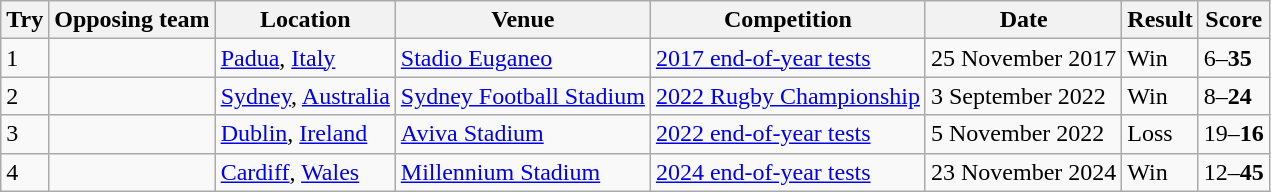<table class="wikitable" style="font-size:100%">
<tr>
<th>Try</th>
<th>Opposing team</th>
<th>Location</th>
<th>Venue</th>
<th>Competition</th>
<th>Date</th>
<th>Result</th>
<th>Score</th>
</tr>
<tr>
<td>1</td>
<td></td>
<td><a href='#'>Padua</a>, <a href='#'>Italy</a></td>
<td><a href='#'>Stadio Euganeo</a></td>
<td><a href='#'>2017 end-of-year tests</a></td>
<td>25 November 2017</td>
<td>Win</td>
<td>6–<strong>35</strong></td>
</tr>
<tr>
<td>2</td>
<td></td>
<td><a href='#'>Sydney</a>, <a href='#'>Australia</a></td>
<td><a href='#'>Sydney Football Stadium</a></td>
<td><a href='#'>2022 Rugby Championship</a></td>
<td>3 September 2022</td>
<td>Win</td>
<td>8–<strong>24</strong></td>
</tr>
<tr>
<td>3</td>
<td></td>
<td><a href='#'>Dublin</a>, <a href='#'>Ireland</a></td>
<td><a href='#'>Aviva Stadium</a></td>
<td><a href='#'>2022 end-of-year tests</a></td>
<td>5 November 2022</td>
<td>Loss</td>
<td>19–<strong>16</strong></td>
</tr>
<tr>
<td>4</td>
<td></td>
<td><a href='#'>Cardiff</a>, <a href='#'>Wales</a></td>
<td><a href='#'>Millennium Stadium</a></td>
<td><a href='#'>2024 end-of-year tests</a></td>
<td>23 November 2024</td>
<td>Win</td>
<td>12–<strong>45</strong></td>
</tr>
</table>
